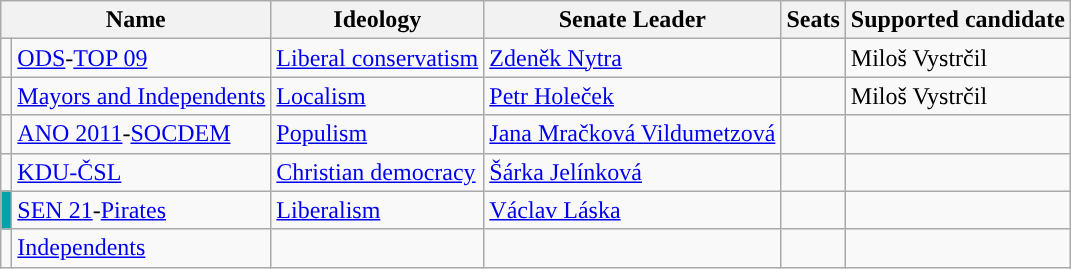<table class="wikitable">
<tr>
<th colspan=2>Name</th>
<th>Ideology</th>
<th>Senate Leader</th>
<th>Seats</th>
<th>Supported candidate</th>
</tr>
<tr>
<td style="background:"></td>
<td><a href='#'>ODS</a>-<a href='#'>TOP 09</a></td>
<td><a href='#'>Liberal conservatism</a></td>
<td><a href='#'>Zdeněk Nytra</a></td>
<td></td>
<td>Miloš Vystrčil</td>
</tr>
<tr>
<td style="background:"></td>
<td><a href='#'>Mayors and Independents</a></td>
<td><a href='#'>Localism</a></td>
<td><a href='#'>Petr Holeček</a></td>
<td></td>
<td>Miloš Vystrčil</td>
</tr>
<tr>
<td style="background:"></td>
<td><a href='#'>ANO 2011</a>-<a href='#'>SOCDEM</a></td>
<td><a href='#'>Populism</a></td>
<td><a href='#'>Jana Mračková Vildumetzová</a></td>
<td></td>
<td></td>
</tr>
<tr>
<td style="background:"></td>
<td><a href='#'>KDU-ČSL</a></td>
<td><a href='#'>Christian democracy</a></td>
<td><a href='#'>Šárka Jelínková</a></td>
<td></td>
<td></td>
</tr>
<tr>
<td style="background:#00A2AD;"></td>
<td><a href='#'>SEN 21</a>-<a href='#'>Pirates</a></td>
<td><a href='#'>Liberalism</a></td>
<td><a href='#'>Václav Láska</a></td>
<td></td>
<td></td>
</tr>
<tr>
<td style="background:"></td>
<td><a href='#'>Independents</a></td>
<td></td>
<td></td>
<td></td>
<td></td>
</tr>
</table>
